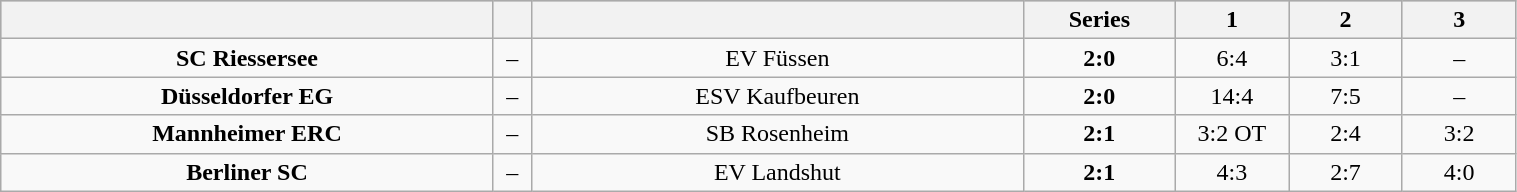<table class="wikitable" width="80%">
<tr style="background-color:#c0c0c0;">
<th style="width:32.5%;"></th>
<th style="width:2.5%;"></th>
<th style="width:32.5%;"></th>
<th style="width:10%;">Series</th>
<th style="width:7.5%;">1</th>
<th style="width:7.5%;">2</th>
<th style="width:7.5%;">3</th>
</tr>
<tr align="center">
<td><strong>SC Riessersee</strong></td>
<td>–</td>
<td>EV Füssen</td>
<td><strong>2:0</strong></td>
<td>6:4</td>
<td>3:1</td>
<td>–</td>
</tr>
<tr align="center">
<td><strong>Düsseldorfer EG</strong></td>
<td>–</td>
<td>ESV Kaufbeuren</td>
<td><strong>2:0</strong></td>
<td>14:4</td>
<td>7:5</td>
<td>–</td>
</tr>
<tr align="center">
<td><strong>Mannheimer ERC</strong></td>
<td>–</td>
<td>SB Rosenheim</td>
<td><strong>2:1</strong></td>
<td>3:2 OT</td>
<td>2:4</td>
<td>3:2</td>
</tr>
<tr align="center">
<td><strong>Berliner SC</strong></td>
<td>–</td>
<td>EV Landshut</td>
<td><strong>2:1</strong></td>
<td>4:3</td>
<td>2:7</td>
<td>4:0</td>
</tr>
</table>
